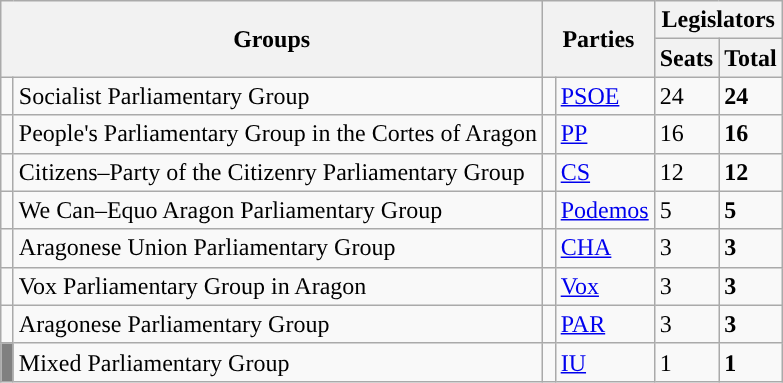<table class="wikitable" style="text-align:left;">
<tr>
<th rowspan="2" colspan="2">Groups</th>
<th rowspan="2" colspan="2">Parties</th>
<th colspan="2">Legislators</th>
</tr>
<tr>
<th>Seats</th>
<th>Total</th>
</tr>
<tr>
<td width="1" style="color:inherit;background:"></td>
<td>Socialist Parliamentary Group</td>
<td width="1" style="color:inherit;background:"></td>
<td align="left"><a href='#'>PSOE</a></td>
<td>24</td>
<td><strong>24</strong></td>
</tr>
<tr>
<td style="color:inherit;background:"></td>
<td>People's Parliamentary Group in the Cortes of Aragon</td>
<td style="color:inherit;background:"></td>
<td align="left"><a href='#'>PP</a></td>
<td>16</td>
<td><strong>16</strong></td>
</tr>
<tr>
<td style="color:inherit;background:"></td>
<td>Citizens–Party of the Citizenry Parliamentary Group</td>
<td style="color:inherit;background:"></td>
<td align="left"><a href='#'>CS</a></td>
<td>12</td>
<td><strong>12</strong></td>
</tr>
<tr>
<td style="color:inherit;background:"></td>
<td>We Can–Equo Aragon Parliamentary Group</td>
<td style="color:inherit;background:"></td>
<td align="left"><a href='#'>Podemos</a></td>
<td>5</td>
<td><strong>5</strong></td>
</tr>
<tr>
<td style="color:inherit;background:"></td>
<td>Aragonese Union Parliamentary Group</td>
<td style="color:inherit;background:"></td>
<td align="left"><a href='#'>CHA</a></td>
<td>3</td>
<td><strong>3</strong></td>
</tr>
<tr>
<td style="color:inherit;background:"></td>
<td>Vox Parliamentary Group in Aragon</td>
<td style="color:inherit;background:"></td>
<td align="left"><a href='#'>Vox</a></td>
<td>3</td>
<td><strong>3</strong></td>
</tr>
<tr>
<td style="color:inherit;background:"></td>
<td>Aragonese Parliamentary Group</td>
<td style="color:inherit;background:"></td>
<td align="left"><a href='#'>PAR</a></td>
<td>3</td>
<td><strong>3</strong></td>
</tr>
<tr>
<td bgcolor="gray"></td>
<td>Mixed Parliamentary Group</td>
<td style="color:inherit;background:"></td>
<td align="left"><a href='#'>IU</a></td>
<td>1</td>
<td><strong>1</strong></td>
</tr>
</table>
